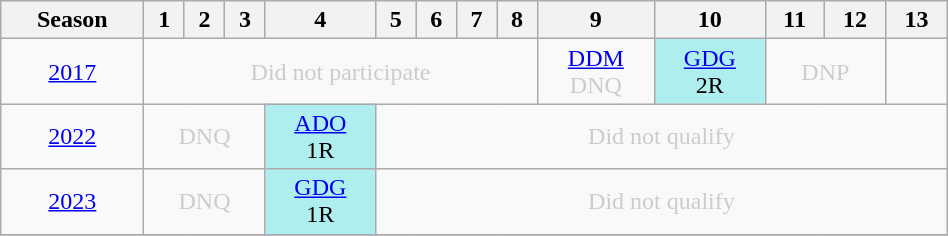<table class="wikitable" style="width:50%; margin:0">
<tr>
<th>Season</th>
<th>1</th>
<th>2</th>
<th>3</th>
<th>4</th>
<th>5</th>
<th>6</th>
<th>7</th>
<th>8</th>
<th>9</th>
<th>10</th>
<th>11</th>
<th>12</th>
<th>13</th>
</tr>
<tr>
<td style="text-align:center;"background:#efefef;"><a href='#'>2017</a></td>
<td colspan="8" style="text-align:center; color:#ccc;">Did not participate</td>
<td style="text-align:center; color:#ccc;"><a href='#'>DDM</a><br>DNQ</td>
<td style="text-align:center; background:#afeeee;"><a href='#'>GDG</a><br>2R</td>
<td colspan="2" style="text-align:center; color:#ccc;">DNP</td>
</tr>
<tr>
<td style="text-align:center;"background:#efefef;"><a href='#'>2022</a></td>
<td colspan="3" style="text-align:center; color:#ccc;">DNQ</td>
<td style="text-align:center; background:#afeeee;"><a href='#'>ADO</a><br>1R</td>
<td colspan="9" style="text-align:center; color:#ccc;">Did not qualify</td>
</tr>
<tr>
<td style="text-align:center;"background:#efefef;"><a href='#'>2023</a></td>
<td colspan="3" style="text-align:center; color:#ccc;">DNQ</td>
<td style="text-align:center; background:#afeeee;"><a href='#'>GDG</a><br>1R</td>
<td colspan="9" style="text-align:center; color:#ccc;">Did not qualify</td>
</tr>
<tr>
</tr>
</table>
